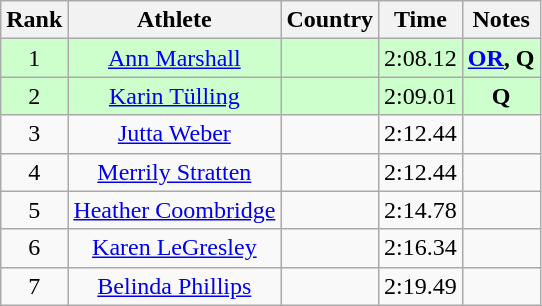<table class="wikitable sortable" style="text-align:center">
<tr>
<th>Rank</th>
<th>Athlete</th>
<th>Country</th>
<th>Time</th>
<th>Notes</th>
</tr>
<tr bgcolor=ccffcc>
<td>1</td>
<td><a href='#'>Ann Marshall</a></td>
<td align=left></td>
<td>2:08.12</td>
<td><strong><a href='#'>OR</a>, Q</strong></td>
</tr>
<tr bgcolor=ccffcc>
<td>2</td>
<td><a href='#'>Karin Tülling</a></td>
<td align=left></td>
<td>2:09.01</td>
<td><strong> Q </strong></td>
</tr>
<tr>
<td>3</td>
<td><a href='#'>Jutta Weber</a></td>
<td align=left></td>
<td>2:12.44</td>
<td><strong> </strong></td>
</tr>
<tr>
<td>4</td>
<td><a href='#'>Merrily Stratten</a></td>
<td align=left></td>
<td>2:12.44</td>
<td><strong> </strong></td>
</tr>
<tr>
<td>5</td>
<td><a href='#'>Heather Coombridge</a></td>
<td align=left></td>
<td>2:14.78</td>
<td><strong> </strong></td>
</tr>
<tr>
<td>6</td>
<td><a href='#'>Karen LeGresley</a></td>
<td align=left></td>
<td>2:16.34</td>
<td><strong> </strong></td>
</tr>
<tr>
<td>7</td>
<td><a href='#'>Belinda Phillips</a></td>
<td align=left></td>
<td>2:19.49</td>
<td><strong> </strong></td>
</tr>
</table>
